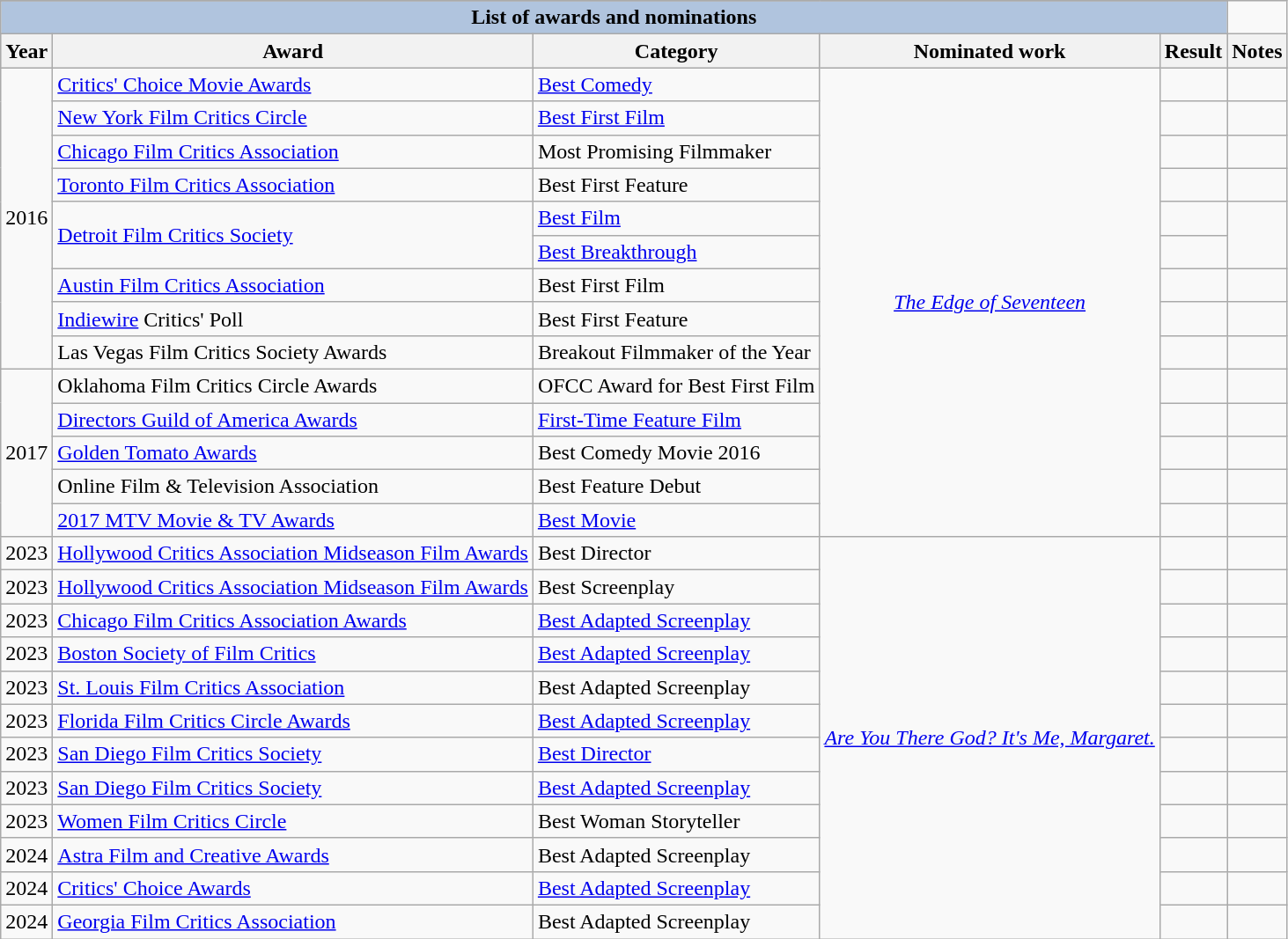<table class="wikitable">
<tr>
</tr>
<tr style="text-align:center;">
<th colspan="5" style="background:#B0C4DE;">List of awards and nominations</th>
</tr>
<tr style="background:#ccc; text-align:center;">
<th>Year</th>
<th>Award</th>
<th>Category</th>
<th>Nominated work</th>
<th>Result</th>
<th>Notes</th>
</tr>
<tr>
<td rowspan="9">2016</td>
<td><a href='#'>Critics' Choice Movie Awards</a></td>
<td><a href='#'>Best Comedy</a></td>
<td rowspan="14" align="center"><em><a href='#'>The Edge of Seventeen</a></em></td>
<td></td>
<td><br></td>
</tr>
<tr>
<td><a href='#'>New York Film Critics Circle</a></td>
<td><a href='#'>Best First Film</a></td>
<td></td>
<td></td>
</tr>
<tr>
<td><a href='#'>Chicago Film Critics Association</a></td>
<td>Most Promising Filmmaker</td>
<td></td>
<td></td>
</tr>
<tr>
<td><a href='#'>Toronto Film Critics Association</a></td>
<td>Best First Feature</td>
<td></td>
<td></td>
</tr>
<tr>
<td rowspan="2"><a href='#'>Detroit Film Critics Society</a></td>
<td><a href='#'>Best Film</a></td>
<td></td>
<td rowspan="2"></td>
</tr>
<tr>
<td><a href='#'>Best Breakthrough</a></td>
<td></td>
</tr>
<tr>
<td><a href='#'>Austin Film Critics Association</a></td>
<td>Best First Film</td>
<td></td>
<td></td>
</tr>
<tr>
<td><a href='#'>Indiewire</a> Critics' Poll</td>
<td>Best First Feature</td>
<td></td>
<td></td>
</tr>
<tr>
<td>Las Vegas Film Critics Society Awards</td>
<td>Breakout Filmmaker of the Year</td>
<td></td>
<td></td>
</tr>
<tr>
<td rowspan="5">2017</td>
<td>Oklahoma Film Critics Circle Awards</td>
<td>OFCC Award for Best First Film</td>
<td></td>
<td></td>
</tr>
<tr>
<td><a href='#'>Directors Guild of America Awards</a></td>
<td><a href='#'>First-Time Feature Film</a></td>
<td></td>
<td></td>
</tr>
<tr>
<td><a href='#'>Golden Tomato Awards</a></td>
<td>Best Comedy Movie 2016</td>
<td></td>
<td></td>
</tr>
<tr>
<td>Online Film & Television Association</td>
<td>Best Feature Debut</td>
<td></td>
<td></td>
</tr>
<tr>
<td><a href='#'>2017 MTV Movie & TV Awards</a></td>
<td><a href='#'>Best Movie</a></td>
<td></td>
<td></td>
</tr>
<tr>
<td>2023</td>
<td><a href='#'>Hollywood Critics Association Midseason Film Awards</a></td>
<td>Best Director</td>
<td rowspan="14" align="center"><em><a href='#'>Are You There God? It's Me, Margaret.</a></em></td>
<td></td>
<td></td>
</tr>
<tr>
<td>2023</td>
<td><a href='#'>Hollywood Critics Association Midseason Film Awards</a></td>
<td>Best Screenplay</td>
<td></td>
<td></td>
</tr>
<tr>
<td>2023</td>
<td><a href='#'>Chicago Film Critics Association Awards</a></td>
<td><a href='#'>Best Adapted Screenplay</a></td>
<td></td>
<td></td>
</tr>
<tr>
<td>2023</td>
<td><a href='#'>Boston Society of Film Critics</a></td>
<td><a href='#'>Best Adapted Screenplay</a></td>
<td></td>
<td></td>
</tr>
<tr>
<td>2023</td>
<td><a href='#'>St. Louis Film Critics Association</a></td>
<td>Best Adapted Screenplay</td>
<td></td>
<td></td>
</tr>
<tr>
<td>2023</td>
<td><a href='#'>Florida Film Critics Circle Awards</a></td>
<td><a href='#'>Best Adapted Screenplay</a></td>
<td></td>
<td></td>
</tr>
<tr>
<td>2023</td>
<td><a href='#'>San Diego Film Critics Society</a></td>
<td><a href='#'>Best Director</a></td>
<td></td>
<td></td>
</tr>
<tr>
<td>2023</td>
<td><a href='#'>San Diego Film Critics Society</a></td>
<td><a href='#'>Best Adapted Screenplay</a></td>
<td></td>
<td></td>
</tr>
<tr>
<td>2023</td>
<td><a href='#'>Women Film Critics Circle</a></td>
<td>Best Woman Storyteller</td>
<td></td>
<td></td>
</tr>
<tr>
<td>2024</td>
<td><a href='#'>Astra Film and Creative Awards</a></td>
<td>Best Adapted Screenplay</td>
<td></td>
<td></td>
</tr>
<tr>
<td>2024</td>
<td><a href='#'>Critics' Choice Awards</a></td>
<td><a href='#'>Best Adapted Screenplay</a></td>
<td></td>
<td></td>
</tr>
<tr>
<td>2024</td>
<td><a href='#'>Georgia Film Critics Association</a></td>
<td>Best Adapted Screenplay</td>
<td></td>
<td></td>
</tr>
</table>
